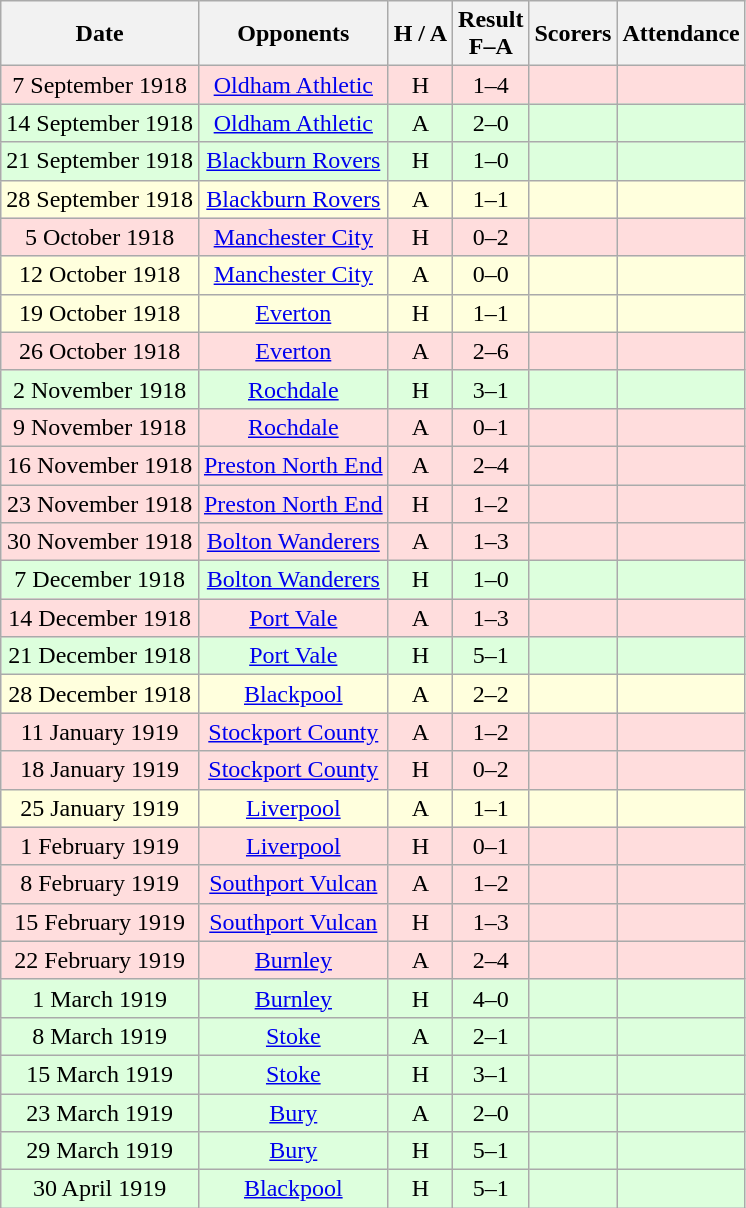<table class="wikitable" style="text-align:center">
<tr>
<th>Date</th>
<th>Opponents</th>
<th>H / A</th>
<th>Result<br>F–A</th>
<th>Scorers</th>
<th>Attendance</th>
</tr>
<tr bgcolor="#ffdddd">
<td>7 September 1918</td>
<td><a href='#'>Oldham Athletic</a></td>
<td>H</td>
<td>1–4</td>
<td></td>
<td></td>
</tr>
<tr bgcolor="#ddffdd">
<td>14 September 1918</td>
<td><a href='#'>Oldham Athletic</a></td>
<td>A</td>
<td>2–0</td>
<td></td>
<td></td>
</tr>
<tr bgcolor="#ddffdd">
<td>21 September 1918</td>
<td><a href='#'>Blackburn Rovers</a></td>
<td>H</td>
<td>1–0</td>
<td></td>
<td></td>
</tr>
<tr bgcolor="#ffffdd">
<td>28 September 1918</td>
<td><a href='#'>Blackburn Rovers</a></td>
<td>A</td>
<td>1–1</td>
<td></td>
<td></td>
</tr>
<tr bgcolor="#ffdddd">
<td>5 October 1918</td>
<td><a href='#'>Manchester City</a></td>
<td>H</td>
<td>0–2</td>
<td></td>
<td></td>
</tr>
<tr bgcolor="#ffffdd">
<td>12 October 1918</td>
<td><a href='#'>Manchester City</a></td>
<td>A</td>
<td>0–0</td>
<td></td>
<td></td>
</tr>
<tr bgcolor="#ffffdd">
<td>19 October 1918</td>
<td><a href='#'>Everton</a></td>
<td>H</td>
<td>1–1</td>
<td></td>
<td></td>
</tr>
<tr bgcolor="#ffdddd">
<td>26 October 1918</td>
<td><a href='#'>Everton</a></td>
<td>A</td>
<td>2–6</td>
<td></td>
<td></td>
</tr>
<tr bgcolor="#ddffdd">
<td>2 November 1918</td>
<td><a href='#'>Rochdale</a></td>
<td>H</td>
<td>3–1</td>
<td></td>
<td></td>
</tr>
<tr bgcolor="#ffdddd">
<td>9 November 1918</td>
<td><a href='#'>Rochdale</a></td>
<td>A</td>
<td>0–1</td>
<td></td>
<td></td>
</tr>
<tr bgcolor="#ffdddd">
<td>16 November 1918</td>
<td><a href='#'>Preston North End</a></td>
<td>A</td>
<td>2–4</td>
<td></td>
<td></td>
</tr>
<tr bgcolor="#ffdddd">
<td>23 November 1918</td>
<td><a href='#'>Preston North End</a></td>
<td>H</td>
<td>1–2</td>
<td></td>
<td></td>
</tr>
<tr bgcolor="#ffdddd">
<td>30 November 1918</td>
<td><a href='#'>Bolton Wanderers</a></td>
<td>A</td>
<td>1–3</td>
<td></td>
<td></td>
</tr>
<tr bgcolor="#ddffdd">
<td>7 December 1918</td>
<td><a href='#'>Bolton Wanderers</a></td>
<td>H</td>
<td>1–0</td>
<td></td>
<td></td>
</tr>
<tr bgcolor="#ffdddd">
<td>14 December 1918</td>
<td><a href='#'>Port Vale</a></td>
<td>A</td>
<td>1–3</td>
<td></td>
<td></td>
</tr>
<tr bgcolor="#ddffdd">
<td>21 December 1918</td>
<td><a href='#'>Port Vale</a></td>
<td>H</td>
<td>5–1</td>
<td></td>
<td></td>
</tr>
<tr bgcolor="#ffffdd">
<td>28 December 1918</td>
<td><a href='#'>Blackpool</a></td>
<td>A</td>
<td>2–2</td>
<td></td>
<td></td>
</tr>
<tr bgcolor="#ffdddd">
<td>11 January 1919</td>
<td><a href='#'>Stockport County</a></td>
<td>A</td>
<td>1–2</td>
<td></td>
<td></td>
</tr>
<tr bgcolor="#ffdddd">
<td>18 January 1919</td>
<td><a href='#'>Stockport County</a></td>
<td>H</td>
<td>0–2</td>
<td></td>
<td></td>
</tr>
<tr bgcolor="#ffffdd">
<td>25 January 1919</td>
<td><a href='#'>Liverpool</a></td>
<td>A</td>
<td>1–1</td>
<td></td>
<td></td>
</tr>
<tr bgcolor="#ffdddd">
<td>1 February 1919</td>
<td><a href='#'>Liverpool</a></td>
<td>H</td>
<td>0–1</td>
<td></td>
<td></td>
</tr>
<tr bgcolor="#ffdddd">
<td>8 February 1919</td>
<td><a href='#'>Southport Vulcan</a></td>
<td>A</td>
<td>1–2</td>
<td></td>
<td></td>
</tr>
<tr bgcolor="#ffdddd">
<td>15 February 1919</td>
<td><a href='#'>Southport Vulcan</a></td>
<td>H</td>
<td>1–3</td>
<td></td>
<td></td>
</tr>
<tr bgcolor="#ffdddd">
<td>22 February 1919</td>
<td><a href='#'>Burnley</a></td>
<td>A</td>
<td>2–4</td>
<td></td>
<td></td>
</tr>
<tr bgcolor="#ddffdd">
<td>1 March 1919</td>
<td><a href='#'>Burnley</a></td>
<td>H</td>
<td>4–0</td>
<td></td>
<td></td>
</tr>
<tr bgcolor="#ddffdd">
<td>8 March 1919</td>
<td><a href='#'>Stoke</a></td>
<td>A</td>
<td>2–1</td>
<td></td>
<td></td>
</tr>
<tr bgcolor="#ddffdd">
<td>15 March 1919</td>
<td><a href='#'>Stoke</a></td>
<td>H</td>
<td>3–1</td>
<td></td>
<td></td>
</tr>
<tr bgcolor="#ddffdd">
<td>23 March 1919</td>
<td><a href='#'>Bury</a></td>
<td>A</td>
<td>2–0</td>
<td></td>
<td></td>
</tr>
<tr bgcolor="#ddffdd">
<td>29 March 1919</td>
<td><a href='#'>Bury</a></td>
<td>H</td>
<td>5–1</td>
<td></td>
<td></td>
</tr>
<tr bgcolor="#ddffdd">
<td>30 April 1919</td>
<td><a href='#'>Blackpool</a></td>
<td>H</td>
<td>5–1</td>
<td></td>
<td></td>
</tr>
</table>
